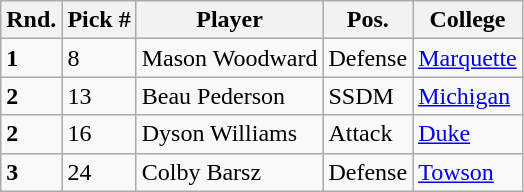<table class="wikitable">
<tr>
<th>Rnd.</th>
<th>Pick #</th>
<th>Player</th>
<th>Pos.</th>
<th>College</th>
</tr>
<tr>
<td><strong>1</strong></td>
<td>8</td>
<td>Mason Woodward</td>
<td>Defense</td>
<td><a href='#'>Marquette</a></td>
</tr>
<tr>
<td><strong>2</strong></td>
<td>13</td>
<td>Beau Pederson</td>
<td>SSDM</td>
<td><a href='#'>Michigan</a></td>
</tr>
<tr>
<td><strong>2</strong></td>
<td>16</td>
<td>Dyson Williams</td>
<td>Attack</td>
<td><a href='#'>Duke</a></td>
</tr>
<tr>
<td><strong>3</strong></td>
<td>24</td>
<td>Colby Barsz</td>
<td>Defense</td>
<td><a href='#'>Towson</a></td>
</tr>
</table>
